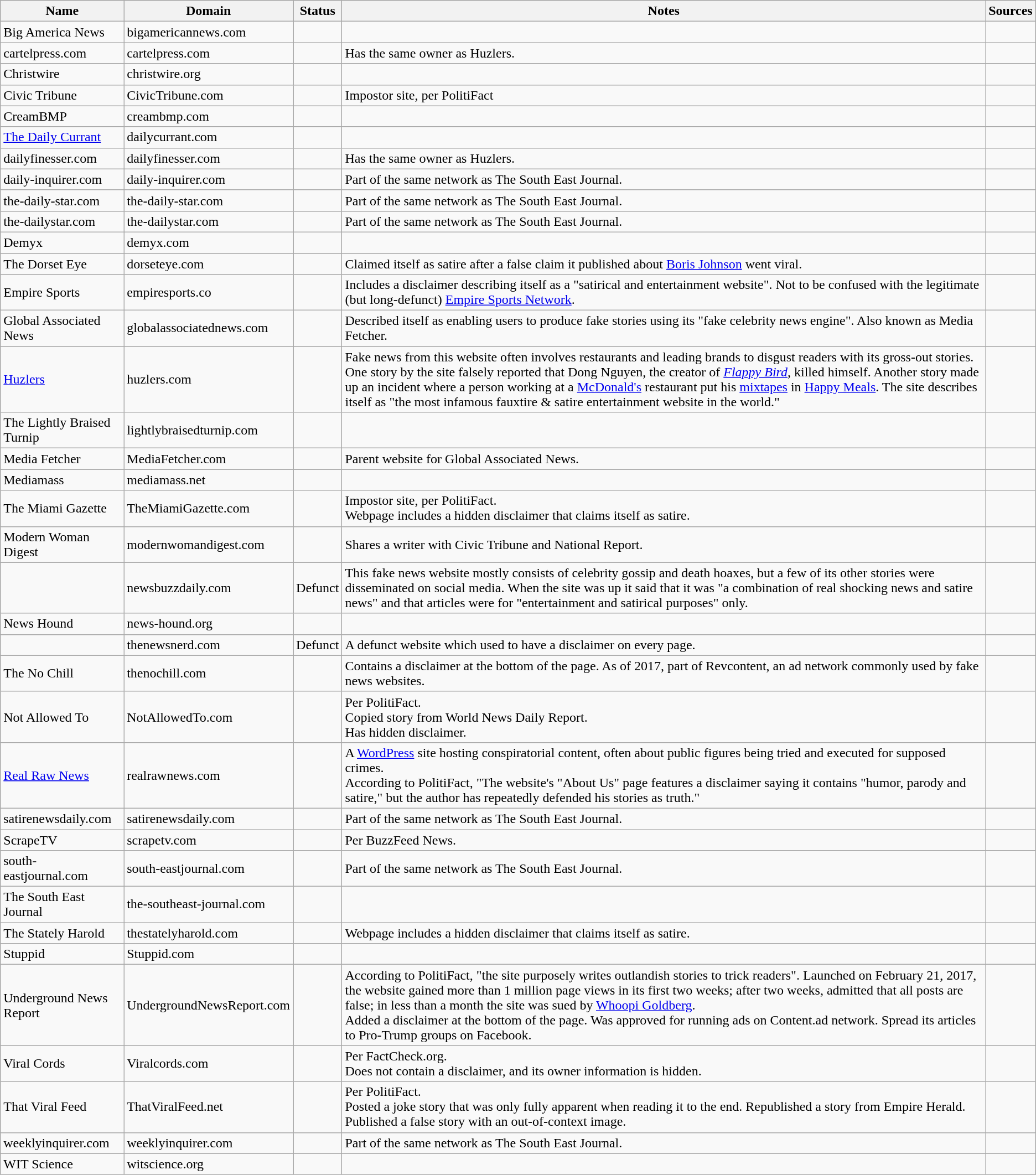<table class="wikitable sortable mw-collapsible">
<tr>
<th>Name</th>
<th>Domain</th>
<th>Status</th>
<th class="sortable">Notes</th>
<th class="unsortable">Sources</th>
</tr>
<tr>
<td>Big America News</td>
<td>bigamericannews.com</td>
<td></td>
<td></td>
<td></td>
</tr>
<tr>
<td>cartelpress.com</td>
<td>cartelpress.com</td>
<td></td>
<td>Has the same owner as Huzlers.</td>
<td></td>
</tr>
<tr>
<td>Christwire</td>
<td>christwire.org</td>
<td></td>
<td></td>
<td></td>
</tr>
<tr>
<td>Civic Tribune</td>
<td>CivicTribune.com</td>
<td></td>
<td>Impostor site, per PolitiFact</td>
<td></td>
</tr>
<tr>
<td>CreamBMP</td>
<td>creambmp.com</td>
<td></td>
<td></td>
<td></td>
</tr>
<tr>
<td><a href='#'>The Daily Currant</a></td>
<td>dailycurrant.com</td>
<td></td>
<td></td>
<td></td>
</tr>
<tr>
<td>dailyfinesser.com</td>
<td>dailyfinesser.com</td>
<td></td>
<td>Has the same owner as Huzlers.</td>
<td></td>
</tr>
<tr>
<td>daily-inquirer.com</td>
<td>daily-inquirer.com</td>
<td></td>
<td>Part of the same network as The South East Journal.</td>
<td></td>
</tr>
<tr>
<td>the-daily-star.com</td>
<td>the-daily-star.com</td>
<td></td>
<td>Part of the same network as The South East Journal.</td>
<td></td>
</tr>
<tr>
<td>the-dailystar.com</td>
<td>the-dailystar.com</td>
<td></td>
<td>Part of the same network as The South East Journal.</td>
<td></td>
</tr>
<tr>
<td>Demyx</td>
<td>demyx.com</td>
<td></td>
<td></td>
<td></td>
</tr>
<tr>
<td>The Dorset Eye</td>
<td>dorseteye.com</td>
<td></td>
<td>Claimed itself as satire after a false claim it published about <a href='#'>Boris Johnson</a> went viral.</td>
<td></td>
</tr>
<tr>
<td>Empire Sports</td>
<td>empiresports.co</td>
<td></td>
<td>Includes a disclaimer describing itself as a "satirical and entertainment website". Not to be confused with the legitimate (but long-defunct) <a href='#'>Empire Sports Network</a>.</td>
<td></td>
</tr>
<tr>
<td>Global Associated News</td>
<td>globalassociatednews.com</td>
<td></td>
<td>Described itself as enabling users to produce fake stories using its "fake celebrity news engine". Also known as Media Fetcher.</td>
<td></td>
</tr>
<tr>
<td><a href='#'>Huzlers</a></td>
<td>huzlers.com</td>
<td></td>
<td>Fake news from this website often involves restaurants and leading brands to disgust readers with its gross-out stories. One story by the site falsely reported that Dong Nguyen, the creator of <em><a href='#'>Flappy Bird</a></em>, killed himself. Another story made up an incident where a person working at a <a href='#'>McDonald's</a> restaurant put his <a href='#'>mixtapes</a> in <a href='#'>Happy Meals</a>. The site describes itself as "the most infamous fauxtire & satire entertainment website in the world."</td>
<td></td>
</tr>
<tr>
<td>The Lightly Braised Turnip</td>
<td>lightlybraisedturnip.com</td>
<td></td>
<td></td>
<td></td>
</tr>
<tr>
<td>Media Fetcher</td>
<td>MediaFetcher.com</td>
<td></td>
<td>Parent website for Global Associated News.</td>
<td></td>
</tr>
<tr>
<td>Mediamass</td>
<td>mediamass.net</td>
<td></td>
<td></td>
<td></td>
</tr>
<tr>
<td>The Miami Gazette</td>
<td>TheMiamiGazette.com</td>
<td></td>
<td>Impostor site, per PolitiFact.<br>Webpage includes a hidden disclaimer that claims itself as satire.</td>
<td></td>
</tr>
<tr>
<td>Modern Woman Digest</td>
<td>modernwomandigest.com</td>
<td></td>
<td>Shares a writer with Civic Tribune and National Report.</td>
<td></td>
</tr>
<tr>
<td></td>
<td>newsbuzzdaily.com</td>
<td>Defunct</td>
<td>This fake news website mostly consists of celebrity gossip and death hoaxes, but a few of its other stories were disseminated on social media. When the site was up it said that it was "a combination of real shocking news and satire news" and that articles were for "entertainment and satirical purposes" only.</td>
<td></td>
</tr>
<tr>
<td>News Hound</td>
<td>news-hound.org</td>
<td></td>
<td></td>
<td></td>
</tr>
<tr>
<td></td>
<td>thenewsnerd.com</td>
<td>Defunct</td>
<td>A defunct website which used to have a disclaimer on every page.</td>
<td></td>
</tr>
<tr>
<td>The No Chill</td>
<td>thenochill.com</td>
<td></td>
<td>Contains a disclaimer at the bottom of the page. As of 2017, part of Revcontent, an ad network commonly used by fake news websites.</td>
<td></td>
</tr>
<tr>
<td>Not Allowed To</td>
<td>NotAllowedTo.com</td>
<td></td>
<td>Per PolitiFact.<br>Copied story from World News Daily Report.<br>Has hidden disclaimer.</td>
<td></td>
</tr>
<tr>
<td><a href='#'>Real Raw News</a></td>
<td>realrawnews.com</td>
<td></td>
<td>A <a href='#'>WordPress</a> site hosting conspiratorial content, often about public figures being tried and executed for supposed crimes.<br>According to PolitiFact, "The website's "About Us" page features a disclaimer saying it contains "humor, parody and satire," but the author has repeatedly defended his stories as truth."</td>
<td></td>
</tr>
<tr>
<td>satirenewsdaily.com</td>
<td>satirenewsdaily.com</td>
<td></td>
<td>Part of the same network as The South East Journal.</td>
<td></td>
</tr>
<tr>
<td>ScrapeTV</td>
<td>scrapetv.com</td>
<td></td>
<td>Per BuzzFeed News.</td>
<td></td>
</tr>
<tr>
<td>south-eastjournal.com</td>
<td>south-eastjournal.com</td>
<td></td>
<td>Part of the same network as The South East Journal.</td>
<td></td>
</tr>
<tr>
<td>The South East Journal</td>
<td>the-southeast-journal.com</td>
<td></td>
<td></td>
<td></td>
</tr>
<tr>
<td>The Stately Harold</td>
<td>thestatelyharold.com</td>
<td></td>
<td>Webpage includes a hidden disclaimer that claims itself as satire.</td>
<td></td>
</tr>
<tr>
<td>Stuppid</td>
<td>Stuppid.com</td>
<td></td>
<td></td>
<td></td>
</tr>
<tr>
<td>Underground News Report</td>
<td>UndergroundNewsReport.com</td>
<td></td>
<td>According to PolitiFact, "the site purposely writes outlandish stories to trick readers". Launched on February 21, 2017, the website gained more than 1 million page views in its first two weeks; after two weeks, admitted that all posts are false; in less than a month the site was sued by <a href='#'>Whoopi Goldberg</a>.<br>Added a disclaimer at the bottom of the page. Was approved for running ads on Content.ad network. Spread its articles to Pro-Trump groups on Facebook.</td>
<td></td>
</tr>
<tr>
<td>Viral Cords</td>
<td>Viralcords.com</td>
<td></td>
<td>Per FactCheck.org.<br>Does not contain a disclaimer, and its owner information is hidden.</td>
<td></td>
</tr>
<tr>
<td>That Viral Feed</td>
<td>ThatViralFeed.net</td>
<td></td>
<td>Per PolitiFact.<br>Posted a joke story that was only fully apparent when reading it to the end.
Republished a story from Empire Herald.
Published a false story with an out-of-context image.</td>
<td></td>
</tr>
<tr>
<td>weeklyinquirer.com</td>
<td>weeklyinquirer.com</td>
<td></td>
<td>Part of the same network as The South East Journal.</td>
<td></td>
</tr>
<tr>
<td>WIT Science</td>
<td>witscience.org</td>
<td></td>
<td></td>
<td></td>
</tr>
</table>
